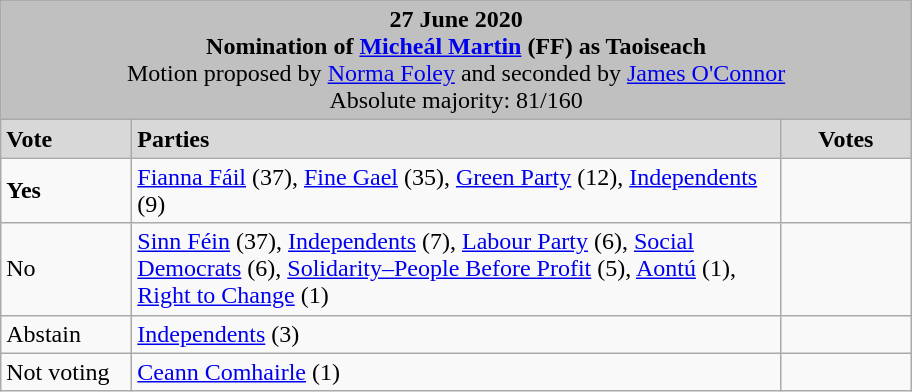<table class="wikitable">
<tr>
<td bgcolor="#c0c0c0" colspan="3" align="center"><strong>27 June 2020<br>Nomination of <a href='#'>Micheál Martin</a> (FF) as Taoiseach</strong><br>Motion proposed by <a href='#'>Norma Foley</a> and seconded by <a href='#'>James O'Connor</a><br>Absolute majority: 81/160</td>
</tr>
<tr bgcolor="#d8d8d8">
<td width="80"><strong>Vote</strong></td>
<td width="425"><strong>Parties</strong></td>
<td width="80" align="center"><strong>Votes</strong></td>
</tr>
<tr>
<td> <strong>Yes</strong></td>
<td><a href='#'>Fianna Fáil</a> (37), <a href='#'>Fine Gael</a> (35), <a href='#'>Green Party</a> (12), <a href='#'>Independents</a> (9)</td>
<td></td>
</tr>
<tr>
<td>No</td>
<td><a href='#'>Sinn Féin</a> (37), <a href='#'>Independents</a> (7), <a href='#'>Labour Party</a> (6), <a href='#'>Social Democrats</a> (6), <a href='#'>Solidarity–People Before Profit</a> (5), <a href='#'>Aontú</a> (1), <a href='#'>Right to Change</a> (1)</td>
<td></td>
</tr>
<tr>
<td>Abstain</td>
<td><a href='#'>Independents</a> (3)</td>
<td></td>
</tr>
<tr>
<td>Not voting</td>
<td><a href='#'>Ceann Comhairle</a> (1)</td>
<td></td>
</tr>
</table>
